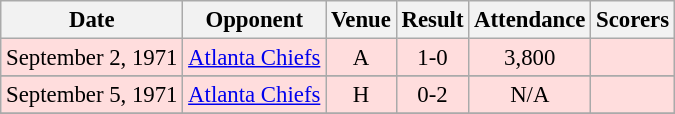<table class="wikitable" style="font-size:95%; text-align:center">
<tr>
<th>Date</th>
<th>Opponent</th>
<th>Venue</th>
<th>Result</th>
<th>Attendance</th>
<th>Scorers</th>
</tr>
<tr bgcolor="#ffdddd">
<td>September 2, 1971</td>
<td><a href='#'>Atlanta Chiefs</a></td>
<td>A</td>
<td>1-0</td>
<td>3,800</td>
<td><small></small></td>
</tr>
<tr>
</tr>
<tr bgcolor="#ffdddd">
<td>September 5, 1971</td>
<td><a href='#'>Atlanta Chiefs</a></td>
<td>H</td>
<td>0-2</td>
<td>N/A</td>
<td><small></small></td>
</tr>
<tr>
</tr>
</table>
